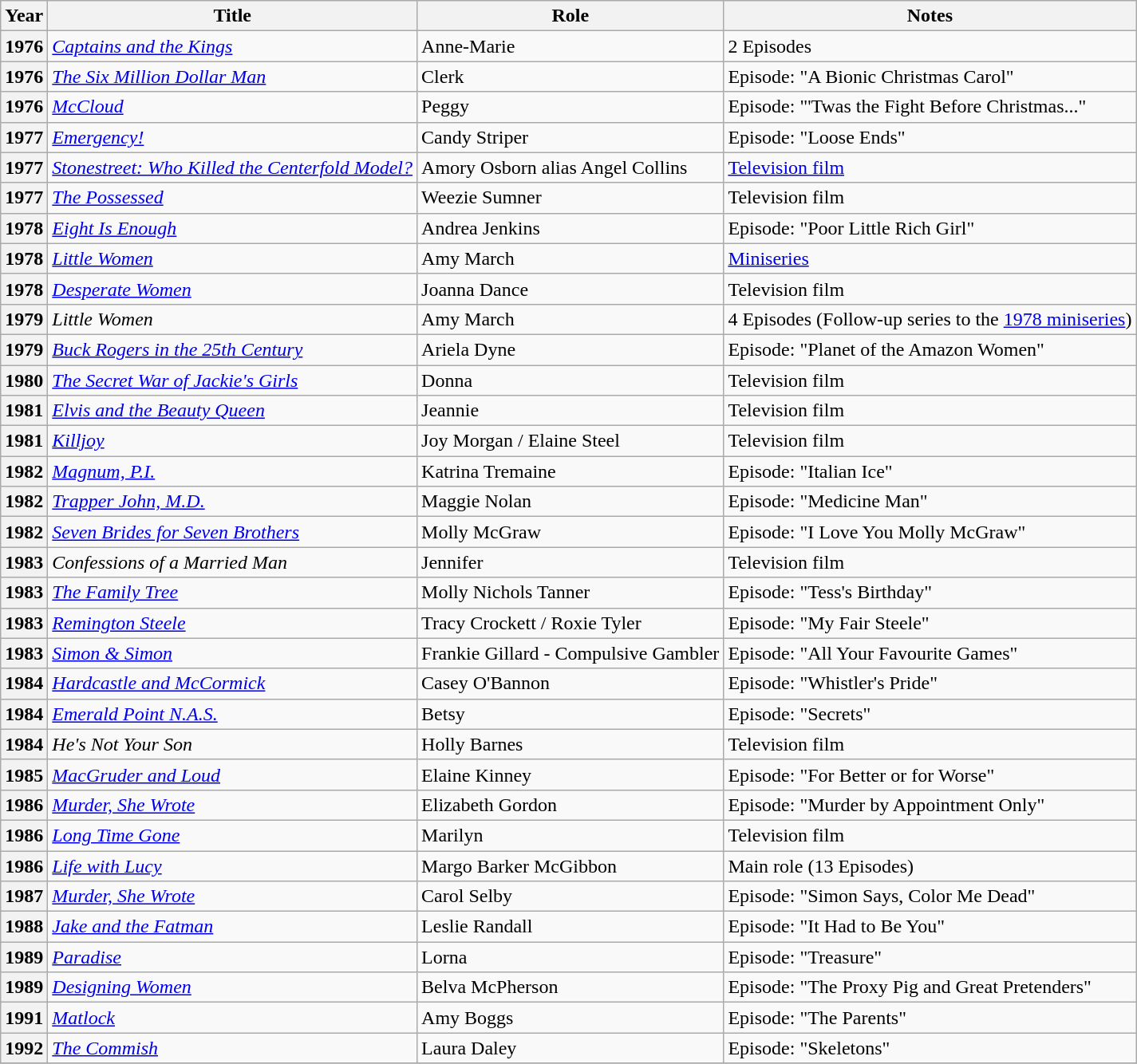<table class="wikitable sortable plainrowheaders">
<tr>
<th>Year</th>
<th>Title</th>
<th>Role</th>
<th>Notes</th>
</tr>
<tr>
<th scope="row">1976</th>
<td><em><a href='#'>Captains and the Kings</a></em></td>
<td>Anne-Marie</td>
<td>2 Episodes</td>
</tr>
<tr>
<th scope="row">1976</th>
<td><em><a href='#'>The Six Million Dollar Man</a></em></td>
<td>Clerk</td>
<td>Episode: "A Bionic Christmas Carol"</td>
</tr>
<tr>
<th scope="row">1976</th>
<td><em><a href='#'>McCloud</a></em></td>
<td>Peggy</td>
<td>Episode: "'Twas the Fight Before Christmas..."</td>
</tr>
<tr>
<th scope="row">1977</th>
<td><em><a href='#'>Emergency!</a></em></td>
<td>Candy Striper</td>
<td>Episode: "Loose Ends"</td>
</tr>
<tr>
<th scope="row">1977</th>
<td><em><a href='#'>Stonestreet: Who Killed the Centerfold Model?</a></em></td>
<td>Amory Osborn alias Angel Collins</td>
<td><a href='#'>Television film</a></td>
</tr>
<tr>
<th scope="row">1977</th>
<td><em><a href='#'>The Possessed</a></em></td>
<td>Weezie Sumner</td>
<td>Television film</td>
</tr>
<tr>
<th scope="row">1978</th>
<td><em><a href='#'>Eight Is Enough</a></em></td>
<td>Andrea Jenkins</td>
<td>Episode: "Poor Little Rich Girl"</td>
</tr>
<tr>
<th scope="row">1978</th>
<td><em><a href='#'>Little Women</a></em></td>
<td>Amy March</td>
<td><a href='#'>Miniseries</a></td>
</tr>
<tr>
<th scope="row">1978</th>
<td><em><a href='#'>Desperate Women</a></em></td>
<td>Joanna Dance</td>
<td>Television film</td>
</tr>
<tr>
<th scope="row">1979</th>
<td><em>Little Women</em></td>
<td>Amy March</td>
<td>4 Episodes (Follow-up series to the <a href='#'>1978 miniseries</a>)</td>
</tr>
<tr>
<th scope="row">1979</th>
<td><em><a href='#'>Buck Rogers in the 25th Century</a></em></td>
<td>Ariela Dyne</td>
<td>Episode: "Planet of the Amazon Women"</td>
</tr>
<tr>
<th scope="row">1980</th>
<td><em><a href='#'>The Secret War of Jackie's Girls</a></em></td>
<td>Donna</td>
<td>Television film</td>
</tr>
<tr>
<th scope="row">1981</th>
<td><em><a href='#'>Elvis and the Beauty Queen</a></em></td>
<td>Jeannie</td>
<td>Television film</td>
</tr>
<tr>
<th scope="row">1981</th>
<td><em><a href='#'>Killjoy</a></em></td>
<td>Joy Morgan / Elaine Steel</td>
<td>Television film</td>
</tr>
<tr>
<th scope="row">1982</th>
<td><em><a href='#'>Magnum, P.I.</a></em></td>
<td>Katrina Tremaine</td>
<td>Episode: "Italian Ice"</td>
</tr>
<tr>
<th scope="row">1982</th>
<td><em><a href='#'>Trapper John, M.D.</a></em></td>
<td>Maggie Nolan</td>
<td>Episode: "Medicine Man"</td>
</tr>
<tr>
<th scope="row">1982</th>
<td><em><a href='#'>Seven Brides for Seven Brothers</a></em></td>
<td>Molly McGraw</td>
<td>Episode: "I Love You Molly McGraw"</td>
</tr>
<tr>
<th scope="row">1983</th>
<td><em>Confessions of a Married Man</em></td>
<td>Jennifer</td>
<td>Television film</td>
</tr>
<tr>
<th scope="row">1983</th>
<td><em><a href='#'>The Family Tree</a></em></td>
<td>Molly Nichols Tanner</td>
<td>Episode: "Tess's Birthday"</td>
</tr>
<tr>
<th scope="row">1983</th>
<td><em><a href='#'>Remington Steele</a></em></td>
<td>Tracy Crockett / Roxie Tyler</td>
<td>Episode: "My Fair Steele"</td>
</tr>
<tr>
<th scope="row">1983</th>
<td><em><a href='#'>Simon & Simon</a></em></td>
<td>Frankie Gillard - Compulsive Gambler</td>
<td>Episode: "All Your Favourite Games"</td>
</tr>
<tr>
<th scope="row">1984</th>
<td><em><a href='#'>Hardcastle and McCormick</a></em></td>
<td>Casey O'Bannon</td>
<td>Episode: "Whistler's Pride"</td>
</tr>
<tr>
<th scope="row">1984</th>
<td><em><a href='#'>Emerald Point N.A.S.</a></em></td>
<td>Betsy</td>
<td>Episode: "Secrets"</td>
</tr>
<tr>
<th scope="row">1984</th>
<td><em>He's Not Your Son</em></td>
<td>Holly Barnes</td>
<td>Television film</td>
</tr>
<tr>
<th scope="row">1985</th>
<td><em><a href='#'>MacGruder and Loud</a></em></td>
<td>Elaine Kinney</td>
<td>Episode: "For Better or for Worse"</td>
</tr>
<tr>
<th scope="row">1986</th>
<td><em><a href='#'>Murder, She Wrote</a></em></td>
<td>Elizabeth Gordon</td>
<td>Episode: "Murder by Appointment Only"</td>
</tr>
<tr>
<th scope="row">1986</th>
<td><em><a href='#'>Long Time Gone</a></em></td>
<td>Marilyn</td>
<td>Television film</td>
</tr>
<tr>
<th scope="row">1986</th>
<td><em><a href='#'>Life with Lucy</a></em></td>
<td>Margo Barker McGibbon</td>
<td>Main role (13 Episodes)</td>
</tr>
<tr>
<th scope="row">1987</th>
<td><em><a href='#'>Murder, She Wrote</a></em></td>
<td>Carol Selby</td>
<td>Episode: "Simon Says, Color Me Dead"</td>
</tr>
<tr>
<th scope="row">1988</th>
<td><em><a href='#'>Jake and the Fatman</a></em></td>
<td>Leslie Randall</td>
<td>Episode: "It Had to Be You"</td>
</tr>
<tr>
<th scope="row">1989</th>
<td><em><a href='#'>Paradise</a></em></td>
<td>Lorna</td>
<td>Episode: "Treasure"</td>
</tr>
<tr>
<th scope="row">1989</th>
<td><em><a href='#'>Designing Women</a></em></td>
<td>Belva McPherson</td>
<td>Episode: "The Proxy Pig and Great Pretenders"</td>
</tr>
<tr>
<th scope="row">1991</th>
<td><em><a href='#'>Matlock</a></em></td>
<td>Amy Boggs</td>
<td>Episode: "The Parents"</td>
</tr>
<tr>
<th scope="row">1992</th>
<td><em><a href='#'>The Commish</a></em></td>
<td>Laura Daley</td>
<td>Episode: "Skeletons"</td>
</tr>
<tr>
</tr>
</table>
